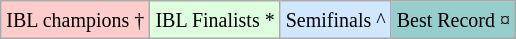<table class="wikitable" border="1">
<tr>
<td bgcolor="#FFCCCC"><small>IBL champions †</small></td>
<td bgcolor="#ddffdd"><small>IBL Finalists *</small></td>
<td bgcolor="#D0E7FF"><small>Semifinals ^</small></td>
<td bgcolor="#96CDCD"><small>Best Record ¤</small></td>
</tr>
</table>
